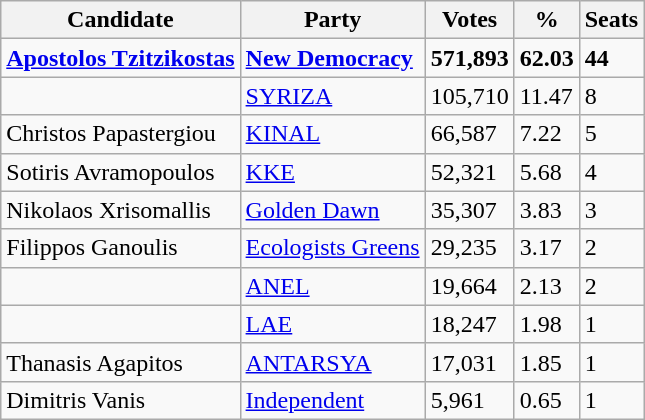<table class=wikitable>
<tr>
<th>Candidate</th>
<th>Party</th>
<th>Votes</th>
<th>%</th>
<th>Seats</th>
</tr>
<tr style="font-weight: bold">
<td><strong><a href='#'>Apostolos Tzitzikostas</a></strong></td>
<td><strong><a href='#'>New Democracy</a></strong></td>
<td><strong>571,893</strong></td>
<td><strong>62.03</strong></td>
<td><strong>44</strong></td>
</tr>
<tr>
<td></td>
<td><a href='#'>SYRIZA</a></td>
<td>105,710</td>
<td>11.47</td>
<td>8</td>
</tr>
<tr>
<td>Christos Papastergiou</td>
<td><a href='#'>KINAL</a></td>
<td>66,587</td>
<td>7.22</td>
<td>5</td>
</tr>
<tr>
<td>Sotiris Avramopoulos</td>
<td><a href='#'>KKE</a></td>
<td>52,321</td>
<td>5.68</td>
<td>4</td>
</tr>
<tr>
<td>Nikolaos Xrisomallis</td>
<td><a href='#'>Golden Dawn</a></td>
<td>35,307</td>
<td>3.83</td>
<td>3</td>
</tr>
<tr>
<td>Filippos Ganoulis</td>
<td><a href='#'>Ecologists Greens</a></td>
<td>29,235</td>
<td>3.17</td>
<td>2</td>
</tr>
<tr>
<td></td>
<td><a href='#'>ANEL</a></td>
<td>19,664</td>
<td>2.13</td>
<td>2</td>
</tr>
<tr>
<td></td>
<td><a href='#'>LAE</a></td>
<td>18,247</td>
<td>1.98</td>
<td>1</td>
</tr>
<tr>
<td>Thanasis Agapitos</td>
<td><a href='#'>ANTARSYA</a></td>
<td>17,031</td>
<td>1.85</td>
<td>1</td>
</tr>
<tr>
<td>Dimitris Vanis</td>
<td><a href='#'>Independent</a></td>
<td>5,961</td>
<td>0.65</td>
<td>1</td>
</tr>
</table>
